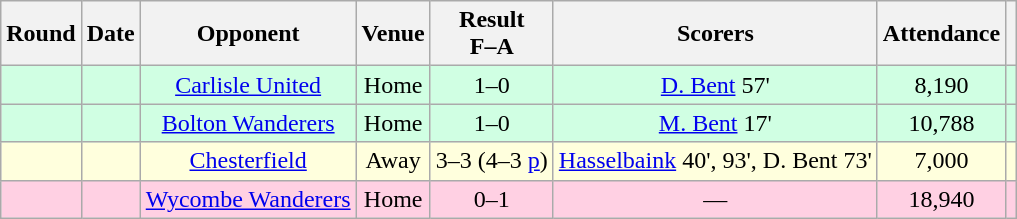<table class="wikitable sortable" style="text-align:center">
<tr>
<th>Round</th>
<th>Date</th>
<th>Opponent</th>
<th>Venue</th>
<th>Result<br>F–A</th>
<th class="unsortable">Scorers</th>
<th>Attendance</th>
<th class="unsortable"></th>
</tr>
<tr style="background-color: #d0ffe3;">
<td></td>
<td></td>
<td><a href='#'>Carlisle United</a></td>
<td>Home</td>
<td>1–0</td>
<td><a href='#'>D. Bent</a> 57'</td>
<td>8,190</td>
<td></td>
</tr>
<tr style="background-color: #d0ffe3;">
<td></td>
<td></td>
<td><a href='#'>Bolton Wanderers</a></td>
<td>Home</td>
<td>1–0</td>
<td><a href='#'>M. Bent</a> 17'</td>
<td>10,788</td>
<td></td>
</tr>
<tr style="background-color: #ffffdd;">
<td></td>
<td></td>
<td><a href='#'>Chesterfield</a></td>
<td>Away</td>
<td>3–3  (4–3  <a href='#'>p</a>)</td>
<td><a href='#'>Hasselbaink</a> 40', 93', D. Bent 73'</td>
<td>7,000</td>
<td></td>
</tr>
<tr style="background-color: #ffd0e3;">
<td></td>
<td></td>
<td><a href='#'>Wycombe Wanderers</a></td>
<td>Home</td>
<td>0–1</td>
<td>—</td>
<td>18,940</td>
<td></td>
</tr>
</table>
